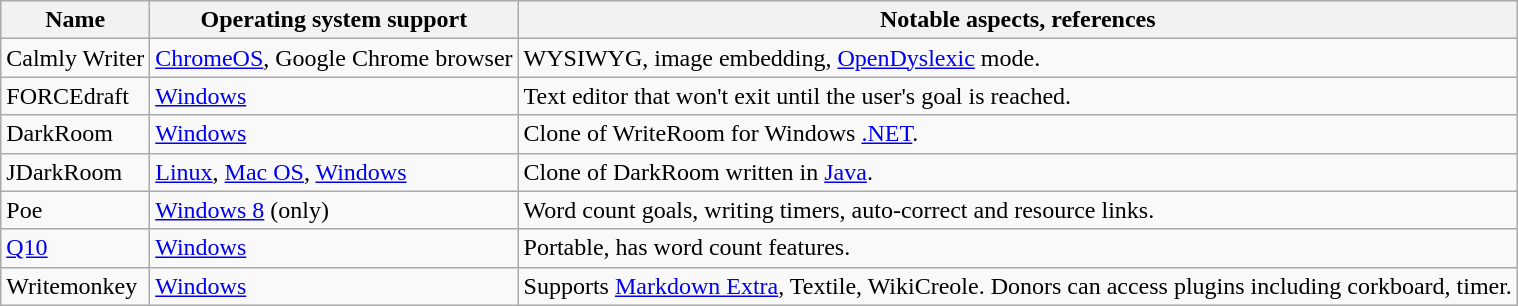<table class="wikitable sortable">
<tr>
<th>Name</th>
<th>Operating system support</th>
<th>Notable aspects, references</th>
</tr>
<tr>
<td>Calmly Writer</td>
<td><a href='#'>ChromeOS</a>, Google Chrome browser</td>
<td>WYSIWYG, image embedding, <a href='#'>OpenDyslexic</a> mode.</td>
</tr>
<tr>
<td>FORCEdraft</td>
<td><a href='#'>Windows</a></td>
<td>Text editor that won't exit until the user's goal is reached.</td>
</tr>
<tr>
<td>DarkRoom</td>
<td><a href='#'>Windows</a></td>
<td>Clone of WriteRoom for Windows <a href='#'>.NET</a>.</td>
</tr>
<tr>
<td>JDarkRoom</td>
<td><a href='#'>Linux</a>, <a href='#'>Mac OS</a>, <a href='#'>Windows</a></td>
<td>Clone of DarkRoom written in <a href='#'>Java</a>.</td>
</tr>
<tr>
<td>Poe</td>
<td><a href='#'>Windows 8</a> (only)</td>
<td>Word count goals, writing timers, auto-correct and resource links.</td>
</tr>
<tr>
<td><a href='#'>Q10</a></td>
<td><a href='#'>Windows</a></td>
<td>Portable, has word count features.</td>
</tr>
<tr>
<td>Writemonkey</td>
<td><a href='#'>Windows</a></td>
<td>Supports <a href='#'>Markdown Extra</a>, Textile, WikiCreole. Donors can access plugins including corkboard, timer.</td>
</tr>
</table>
